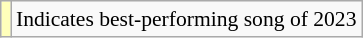<table class="wikitable" style="font-size:90%;">
<tr>
<td style="background-color:#FFFFBB"></td>
<td>Indicates best-performing song of 2023</td>
</tr>
</table>
